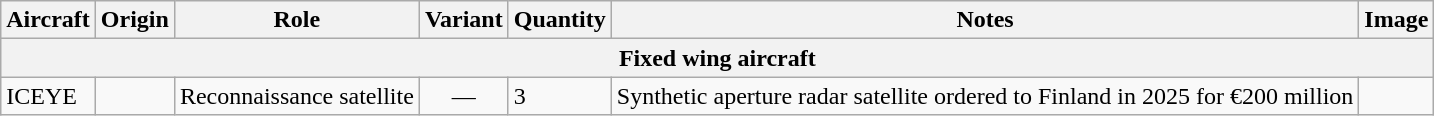<table class="wikitable">
<tr>
<th>Aircraft</th>
<th>Origin</th>
<th>Role</th>
<th>Variant</th>
<th>Quantity</th>
<th>Notes</th>
<th>Image</th>
</tr>
<tr>
<th colspan="7">Fixed wing aircraft</th>
</tr>
<tr>
<td>ICEYE</td>
<td></td>
<td>Reconnaissance satellite</td>
<td style="text-align: center;">—</td>
<td>3</td>
<td>Synthetic aperture radar satellite ordered to Finland in 2025 for €200 million</td>
<td></td>
</tr>
</table>
